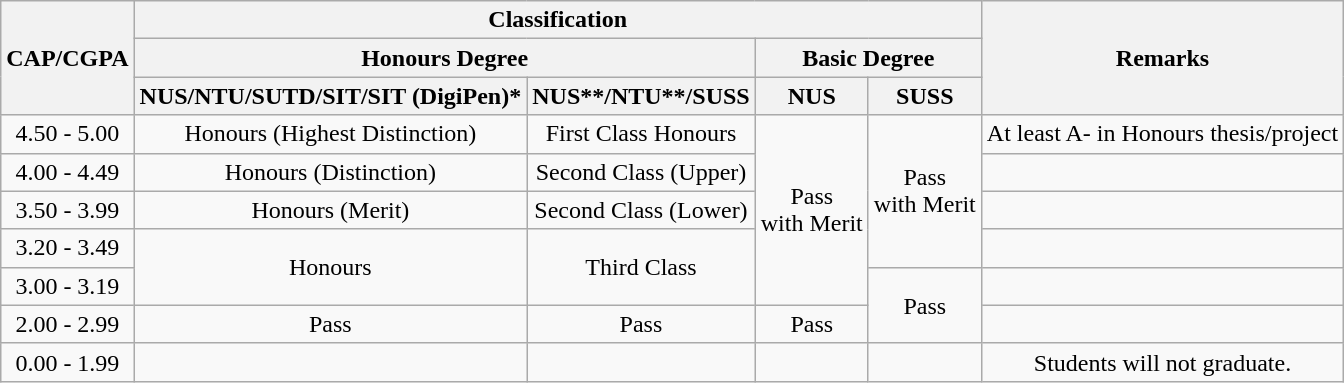<table class="wikitable" style="text-align: center" ;>
<tr>
<th rowspan="3">CAP/CGPA</th>
<th colspan="4">Classification</th>
<th rowspan="3">Remarks</th>
</tr>
<tr>
<th colspan="2">Honours Degree</th>
<th colspan="2">Basic Degree</th>
</tr>
<tr>
<th>NUS/NTU/SUTD/SIT/SIT (DigiPen)*</th>
<th>NUS**/NTU**/SUSS</th>
<th>NUS</th>
<th>SUSS</th>
</tr>
<tr>
<td>4.50 - 5.00</td>
<td>Honours (Highest Distinction)</td>
<td>First Class Honours</td>
<td rowspan="5">Pass<br>with Merit</td>
<td rowspan="4">Pass<br>with Merit</td>
<td>At least A- in Honours thesis/project</td>
</tr>
<tr>
<td>4.00 - 4.49</td>
<td>Honours (Distinction)</td>
<td>Second Class (Upper)</td>
<td></td>
</tr>
<tr>
<td>3.50 - 3.99</td>
<td>Honours (Merit)</td>
<td>Second Class (Lower)</td>
<td></td>
</tr>
<tr>
<td>3.20 - 3.49</td>
<td rowspan="2">Honours</td>
<td rowspan="2">Third Class</td>
<td></td>
</tr>
<tr>
<td>3.00 - 3.19</td>
<td rowspan="2">Pass</td>
<td></td>
</tr>
<tr>
<td>2.00 - 2.99</td>
<td>Pass</td>
<td>Pass</td>
<td>Pass</td>
<td></td>
</tr>
<tr>
<td>0.00 - 1.99</td>
<td></td>
<td></td>
<td></td>
<td></td>
<td>Students will not graduate.</td>
</tr>
</table>
